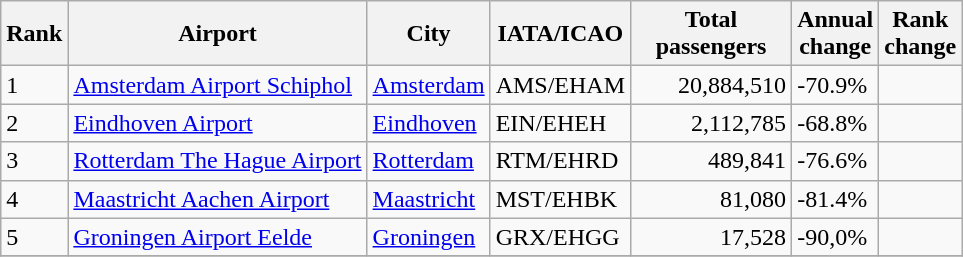<table class="wikitable">
<tr>
<th>Rank</th>
<th>Airport</th>
<th>City</th>
<th>IATA/ICAO</th>
<th style="width:100px">Total<br>passengers</th>
<th>Annual<br>change</th>
<th>Rank<br>change</th>
</tr>
<tr>
<td>1</td>
<td><a href='#'>Amsterdam Airport Schiphol</a></td>
<td><a href='#'>Amsterdam</a></td>
<td>AMS/EHAM</td>
<td align="right">20,884,510</td>
<td> -70.9%</td>
<td></td>
</tr>
<tr>
<td>2</td>
<td><a href='#'>Eindhoven Airport</a></td>
<td><a href='#'>Eindhoven</a></td>
<td>EIN/EHEH</td>
<td align="right">2,112,785</td>
<td> -68.8%</td>
<td></td>
</tr>
<tr>
<td>3</td>
<td><a href='#'>Rotterdam The Hague Airport</a></td>
<td><a href='#'>Rotterdam</a></td>
<td>RTM/EHRD</td>
<td align="right">489,841</td>
<td> -76.6%</td>
<td></td>
</tr>
<tr>
<td>4</td>
<td><a href='#'>Maastricht Aachen Airport</a></td>
<td><a href='#'>Maastricht</a></td>
<td>MST/EHBK</td>
<td align="right">81,080</td>
<td> -81.4%</td>
<td></td>
</tr>
<tr>
<td>5</td>
<td><a href='#'>Groningen Airport Eelde</a></td>
<td><a href='#'>Groningen</a></td>
<td>GRX/EHGG</td>
<td align="right">17,528</td>
<td> -90,0%</td>
<td></td>
</tr>
<tr>
</tr>
</table>
